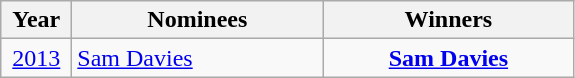<table class="wikitable">
<tr>
<th width=40>Year</th>
<th width=160>Nominees</th>
<th width=160>Winners</th>
</tr>
<tr>
<td align=center><a href='#'>2013</a></td>
<td><a href='#'>Sam Davies</a></td>
<td align=center><strong><a href='#'>Sam Davies</a></strong></td>
</tr>
</table>
